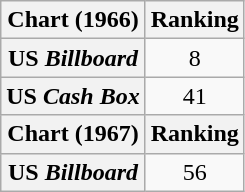<table class="wikitable plainrowheaders sortable">
<tr>
<th scope="col">Chart (1966)</th>
<th scope="col">Ranking</th>
</tr>
<tr>
<th scope="row">US <em>Billboard</em></th>
<td align="center">8</td>
</tr>
<tr>
<th scope="row">US <em>Cash Box</em></th>
<td align="center">41</td>
</tr>
<tr>
<th scope="col">Chart (1967)</th>
<th scope="col">Ranking</th>
</tr>
<tr>
<th scope="row">US <em>Billboard</em></th>
<td align="center">56</td>
</tr>
</table>
